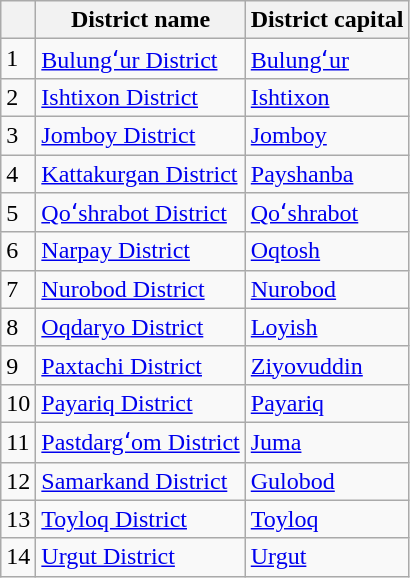<table class="wikitable sortable">
<tr>
<th></th>
<th>District name</th>
<th>District capital</th>
</tr>
<tr>
<td>1</td>
<td><a href='#'>Bulungʻur District</a></td>
<td><a href='#'>Bulungʻur</a></td>
</tr>
<tr>
<td>2</td>
<td><a href='#'>Ishtixon District</a></td>
<td><a href='#'>Ishtixon</a></td>
</tr>
<tr>
<td>3</td>
<td><a href='#'>Jomboy District</a></td>
<td><a href='#'>Jomboy</a></td>
</tr>
<tr>
<td>4</td>
<td><a href='#'>Kattakurgan District</a></td>
<td><a href='#'>Payshanba</a></td>
</tr>
<tr>
<td>5</td>
<td><a href='#'>Qoʻshrabot District</a></td>
<td><a href='#'>Qoʻshrabot</a></td>
</tr>
<tr>
<td>6</td>
<td><a href='#'>Narpay District</a></td>
<td><a href='#'>Oqtosh</a></td>
</tr>
<tr>
<td>7</td>
<td><a href='#'>Nurobod District</a></td>
<td><a href='#'>Nurobod</a></td>
</tr>
<tr>
<td>8</td>
<td><a href='#'>Oqdaryo District</a></td>
<td><a href='#'>Loyish</a></td>
</tr>
<tr>
<td>9</td>
<td><a href='#'>Paxtachi District</a></td>
<td><a href='#'>Ziyovuddin</a></td>
</tr>
<tr>
<td>10</td>
<td><a href='#'>Payariq District</a></td>
<td><a href='#'>Payariq</a></td>
</tr>
<tr>
<td>11</td>
<td><a href='#'>Pastdargʻom District</a></td>
<td><a href='#'>Juma</a></td>
</tr>
<tr>
<td>12</td>
<td><a href='#'>Samarkand District</a></td>
<td><a href='#'>Gulobod</a></td>
</tr>
<tr>
<td>13</td>
<td><a href='#'>Toyloq District</a></td>
<td><a href='#'>Toyloq</a></td>
</tr>
<tr>
<td>14</td>
<td><a href='#'>Urgut District</a></td>
<td><a href='#'>Urgut</a></td>
</tr>
</table>
